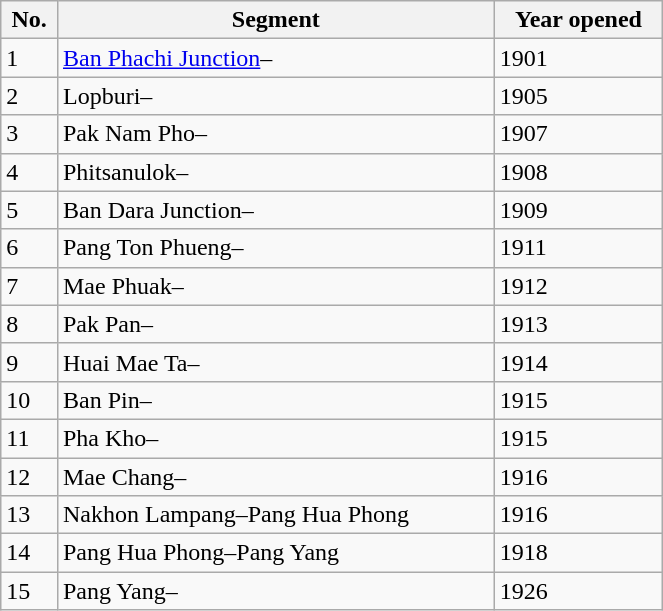<table width=35% class="wikitable">
<tr>
<th>No.</th>
<th>Segment</th>
<th>Year opened</th>
</tr>
<tr>
<td>1</td>
<td><a href='#'>Ban Phachi Junction</a>–</td>
<td>1901</td>
</tr>
<tr>
<td>2</td>
<td>Lopburi–</td>
<td>1905</td>
</tr>
<tr>
<td>3</td>
<td>Pak Nam Pho–</td>
<td>1907</td>
</tr>
<tr>
<td>4</td>
<td>Phitsanulok–</td>
<td>1908</td>
</tr>
<tr>
<td>5</td>
<td>Ban Dara Junction–</td>
<td>1909</td>
</tr>
<tr>
<td>6</td>
<td>Pang Ton Phueng–</td>
<td>1911</td>
</tr>
<tr>
<td>7</td>
<td>Mae Phuak–</td>
<td>1912</td>
</tr>
<tr>
<td>8</td>
<td>Pak Pan–</td>
<td>1913</td>
</tr>
<tr>
<td>9</td>
<td>Huai Mae Ta–</td>
<td>1914</td>
</tr>
<tr>
<td>10</td>
<td>Ban Pin–</td>
<td>1915</td>
</tr>
<tr>
<td>11</td>
<td>Pha Kho–</td>
<td>1915</td>
</tr>
<tr>
<td>12</td>
<td>Mae Chang–</td>
<td>1916</td>
</tr>
<tr>
<td>13</td>
<td>Nakhon Lampang–Pang Hua Phong</td>
<td>1916</td>
</tr>
<tr>
<td>14</td>
<td>Pang Hua Phong–Pang Yang</td>
<td>1918</td>
</tr>
<tr>
<td>15</td>
<td>Pang Yang–</td>
<td>1926</td>
</tr>
</table>
